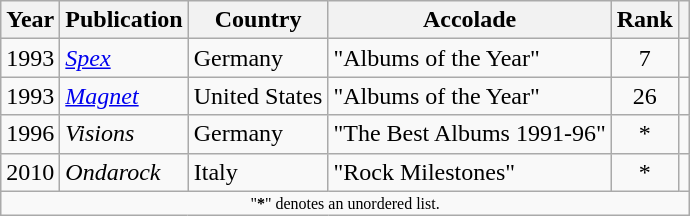<table class="wikitable sortable" style="margin:0em 1em 1em 0pt">
<tr>
<th>Year</th>
<th>Publication</th>
<th>Country</th>
<th>Accolade</th>
<th>Rank</th>
<th class=unsortable></th>
</tr>
<tr>
<td align=center>1993</td>
<td><em><a href='#'>Spex</a></em></td>
<td>Germany</td>
<td>"Albums of the Year"</td>
<td align=center>7</td>
<td></td>
</tr>
<tr>
<td align=center>1993</td>
<td><em><a href='#'>Magnet</a></em></td>
<td>United States</td>
<td>"Albums of the Year"</td>
<td align=center>26</td>
<td></td>
</tr>
<tr>
<td align=center>1996</td>
<td><em>Visions</em></td>
<td>Germany</td>
<td>"The Best Albums 1991-96"</td>
<td align=center>*</td>
<td></td>
</tr>
<tr>
<td align=center>2010</td>
<td><em>Ondarock</em></td>
<td>Italy</td>
<td>"Rock Milestones"</td>
<td align=center>*</td>
<td></td>
</tr>
<tr class="sortbottom">
<td colspan=6 style=font-size:8pt; align=center>"<strong>*</strong>" denotes an unordered list.</td>
</tr>
</table>
